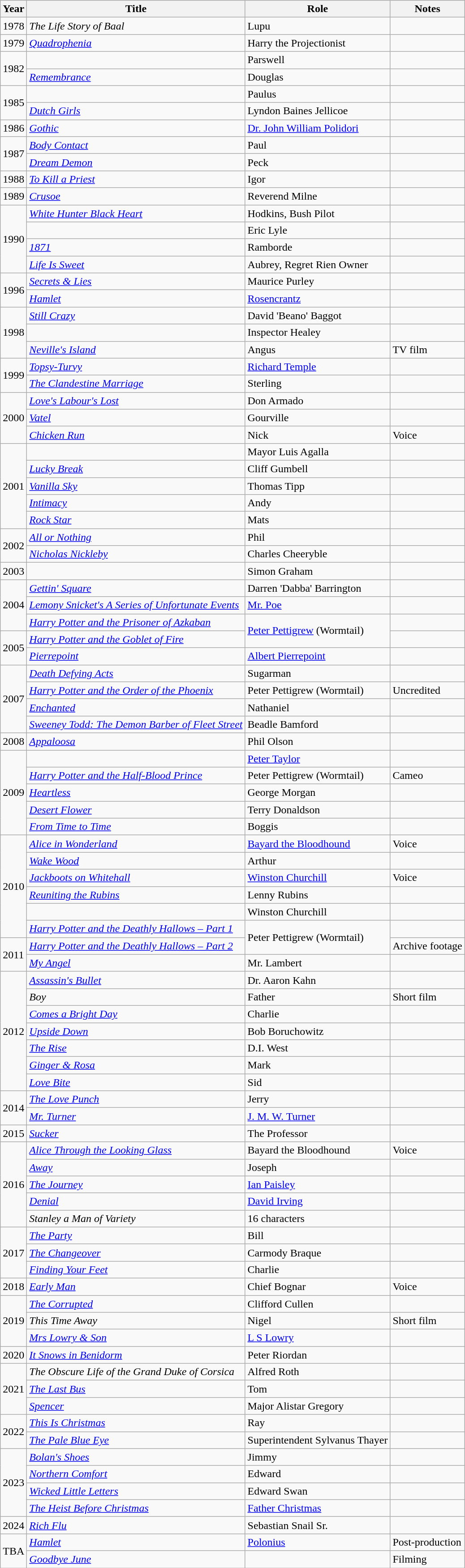<table class="wikitable sortable">
<tr>
<th>Year</th>
<th>Title</th>
<th>Role</th>
<th class=unsortable>Notes</th>
</tr>
<tr>
<td>1978</td>
<td><em>The Life Story of Baal</em></td>
<td>Lupu</td>
<td></td>
</tr>
<tr>
<td>1979</td>
<td><em><a href='#'>Quadrophenia</a></em></td>
<td>Harry the Projectionist</td>
<td></td>
</tr>
<tr>
<td rowspan="2">1982</td>
<td><em></em></td>
<td>Parswell</td>
<td></td>
</tr>
<tr>
<td><em><a href='#'>Remembrance</a></em></td>
<td>Douglas</td>
<td></td>
</tr>
<tr>
<td rowspan="2">1985</td>
<td><em></em></td>
<td>Paulus</td>
<td></td>
</tr>
<tr>
<td><em><a href='#'>Dutch Girls</a></em></td>
<td>Lyndon Baines Jellicoe</td>
<td></td>
</tr>
<tr>
<td>1986</td>
<td><em><a href='#'>Gothic</a></em></td>
<td><a href='#'>Dr. John William Polidori</a></td>
<td></td>
</tr>
<tr>
<td rowspan="2">1987</td>
<td><em><a href='#'>Body Contact</a></em></td>
<td>Paul</td>
<td></td>
</tr>
<tr>
<td><em><a href='#'>Dream Demon</a></em></td>
<td>Peck</td>
<td></td>
</tr>
<tr>
<td>1988</td>
<td><em><a href='#'>To Kill a Priest</a></em></td>
<td>Igor</td>
<td></td>
</tr>
<tr>
<td>1989</td>
<td><em><a href='#'>Crusoe</a></em></td>
<td>Reverend Milne</td>
<td></td>
</tr>
<tr>
<td rowspan="4">1990</td>
<td><em><a href='#'>White Hunter Black Heart</a></em></td>
<td>Hodkins, Bush Pilot</td>
<td></td>
</tr>
<tr>
<td><em></em></td>
<td>Eric Lyle</td>
<td></td>
</tr>
<tr>
<td><em><a href='#'>1871</a></em></td>
<td>Ramborde</td>
<td></td>
</tr>
<tr>
<td><em><a href='#'>Life Is Sweet</a></em></td>
<td>Aubrey, Regret Rien Owner</td>
<td></td>
</tr>
<tr>
<td rowspan="2">1996</td>
<td><em><a href='#'>Secrets & Lies</a></em></td>
<td>Maurice Purley</td>
<td></td>
</tr>
<tr>
<td><em><a href='#'>Hamlet</a></em></td>
<td><a href='#'>Rosencrantz</a></td>
<td></td>
</tr>
<tr>
<td rowspan="3">1998</td>
<td><em><a href='#'>Still Crazy</a></em></td>
<td>David 'Beano' Baggot</td>
<td></td>
</tr>
<tr>
<td><em></em></td>
<td>Inspector Healey</td>
<td></td>
</tr>
<tr>
<td><em><a href='#'>Neville's Island</a></em></td>
<td>Angus</td>
<td>TV film</td>
</tr>
<tr>
<td rowspan="2">1999</td>
<td><em><a href='#'>Topsy-Turvy</a></em></td>
<td><a href='#'>Richard Temple</a></td>
<td></td>
</tr>
<tr>
<td><em><a href='#'>The Clandestine Marriage</a></em></td>
<td>Sterling</td>
<td></td>
</tr>
<tr>
<td rowspan="3">2000</td>
<td><em><a href='#'>Love's Labour's Lost</a></em></td>
<td>Don Armado</td>
<td></td>
</tr>
<tr>
<td><em><a href='#'>Vatel</a></em></td>
<td>Gourville</td>
<td></td>
</tr>
<tr>
<td><em><a href='#'>Chicken Run</a></em></td>
<td>Nick</td>
<td>Voice</td>
</tr>
<tr>
<td rowspan="5">2001</td>
<td><em></em></td>
<td>Mayor Luis Agalla</td>
<td></td>
</tr>
<tr>
<td><em><a href='#'>Lucky Break</a></em></td>
<td>Cliff Gumbell</td>
<td></td>
</tr>
<tr>
<td><em><a href='#'>Vanilla Sky</a></em></td>
<td>Thomas Tipp</td>
<td></td>
</tr>
<tr>
<td><em><a href='#'>Intimacy</a></em></td>
<td>Andy</td>
<td></td>
</tr>
<tr>
<td><em><a href='#'>Rock Star</a></em></td>
<td>Mats</td>
<td></td>
</tr>
<tr>
<td rowspan="2">2002</td>
<td><em><a href='#'>All or Nothing</a></em></td>
<td>Phil</td>
<td></td>
</tr>
<tr>
<td><em><a href='#'>Nicholas Nickleby</a></em></td>
<td>Charles Cheeryble</td>
<td></td>
</tr>
<tr>
<td>2003</td>
<td><em></em></td>
<td>Simon Graham</td>
<td></td>
</tr>
<tr>
<td rowspan="3">2004</td>
<td><em><a href='#'>Gettin' Square</a></em></td>
<td>Darren 'Dabba' Barrington</td>
<td></td>
</tr>
<tr>
<td><em><a href='#'>Lemony Snicket's A Series of Unfortunate Events</a></em></td>
<td><a href='#'>Mr. Poe</a></td>
<td></td>
</tr>
<tr>
<td><em><a href='#'>Harry Potter and the Prisoner of Azkaban</a></em></td>
<td rowspan=2><a href='#'>Peter Pettigrew</a> (Wormtail)</td>
<td></td>
</tr>
<tr>
<td rowspan="2">2005</td>
<td><em><a href='#'>Harry Potter and the Goblet of Fire</a></em></td>
<td></td>
</tr>
<tr>
<td><em><a href='#'>Pierrepoint</a></em></td>
<td><a href='#'>Albert Pierrepoint</a></td>
<td></td>
</tr>
<tr>
<td rowspan="4">2007</td>
<td><em><a href='#'>Death Defying Acts</a></em></td>
<td>Sugarman</td>
<td></td>
</tr>
<tr>
<td><em><a href='#'>Harry Potter and the Order of the Phoenix</a></em></td>
<td>Peter Pettigrew (Wormtail)</td>
<td>Uncredited</td>
</tr>
<tr>
<td><em><a href='#'>Enchanted</a></em></td>
<td>Nathaniel</td>
<td></td>
</tr>
<tr>
<td><em><a href='#'>Sweeney Todd: The Demon Barber of Fleet Street</a></em></td>
<td>Beadle Bamford</td>
<td></td>
</tr>
<tr>
<td>2008</td>
<td><em><a href='#'>Appaloosa</a></em></td>
<td>Phil Olson</td>
<td></td>
</tr>
<tr>
<td rowspan="5">2009</td>
<td><em></em></td>
<td><a href='#'>Peter Taylor</a></td>
<td></td>
</tr>
<tr>
<td><em><a href='#'>Harry Potter and the Half-Blood Prince</a></em></td>
<td>Peter Pettigrew (Wormtail)</td>
<td>Cameo</td>
</tr>
<tr>
<td><em><a href='#'>Heartless</a></em></td>
<td>George Morgan</td>
<td></td>
</tr>
<tr>
<td><em><a href='#'>Desert Flower</a></em></td>
<td>Terry Donaldson</td>
<td></td>
</tr>
<tr>
<td><em><a href='#'>From Time to Time</a></em></td>
<td>Boggis</td>
<td></td>
</tr>
<tr>
<td rowspan="6">2010</td>
<td><em><a href='#'>Alice in Wonderland</a></em></td>
<td><a href='#'>Bayard the Bloodhound</a></td>
<td>Voice</td>
</tr>
<tr>
<td><em><a href='#'>Wake Wood</a></em></td>
<td>Arthur</td>
<td></td>
</tr>
<tr>
<td><em><a href='#'>Jackboots on Whitehall</a></em></td>
<td><a href='#'>Winston Churchill</a></td>
<td>Voice</td>
</tr>
<tr>
<td><em><a href='#'>Reuniting the Rubins</a></em></td>
<td>Lenny Rubins</td>
<td></td>
</tr>
<tr>
<td><em></em></td>
<td>Winston Churchill</td>
<td></td>
</tr>
<tr>
<td><em><a href='#'>Harry Potter and the Deathly Hallows – Part 1</a></em></td>
<td rowspan=2>Peter Pettigrew (Wormtail)</td>
<td></td>
</tr>
<tr>
<td rowspan="2">2011</td>
<td><em><a href='#'>Harry Potter and the Deathly Hallows – Part 2</a></em></td>
<td>Archive footage</td>
</tr>
<tr>
<td><em><a href='#'>My Angel</a></em></td>
<td>Mr. Lambert</td>
<td></td>
</tr>
<tr>
<td rowspan="7">2012</td>
<td><em><a href='#'>Assassin's Bullet</a></em></td>
<td>Dr. Aaron Kahn</td>
<td></td>
</tr>
<tr>
<td><em>Boy</em></td>
<td>Father</td>
<td>Short film</td>
</tr>
<tr>
<td><em><a href='#'>Comes a Bright Day</a></em></td>
<td>Charlie</td>
<td></td>
</tr>
<tr>
<td><em><a href='#'>Upside Down</a></em></td>
<td>Bob Boruchowitz</td>
<td></td>
</tr>
<tr>
<td><em><a href='#'>The Rise</a></em></td>
<td>D.I. West</td>
<td></td>
</tr>
<tr>
<td><em><a href='#'>Ginger & Rosa</a></em></td>
<td>Mark</td>
<td></td>
</tr>
<tr>
<td><em><a href='#'>Love Bite</a></em></td>
<td>Sid</td>
<td></td>
</tr>
<tr>
<td rowspan="2">2014</td>
<td><em><a href='#'>The Love Punch</a></em></td>
<td>Jerry</td>
<td></td>
</tr>
<tr>
<td><em><a href='#'>Mr. Turner</a></em></td>
<td><a href='#'>J. M. W. Turner</a></td>
<td></td>
</tr>
<tr>
<td>2015</td>
<td><em><a href='#'>Sucker</a></em></td>
<td>The Professor</td>
<td></td>
</tr>
<tr>
<td rowspan="5">2016</td>
<td><em><a href='#'>Alice Through the Looking Glass</a></em></td>
<td>Bayard the Bloodhound</td>
<td>Voice</td>
</tr>
<tr>
<td><em><a href='#'>Away</a></em></td>
<td>Joseph</td>
<td></td>
</tr>
<tr>
<td><em><a href='#'>The Journey</a></em></td>
<td><a href='#'>Ian Paisley</a></td>
<td></td>
</tr>
<tr>
<td><em><a href='#'>Denial</a></em></td>
<td><a href='#'>David Irving</a></td>
<td></td>
</tr>
<tr>
<td><em>Stanley a Man of Variety</em></td>
<td>16 characters</td>
<td></td>
</tr>
<tr>
<td rowspan="3">2017</td>
<td><em><a href='#'>The Party</a></em></td>
<td>Bill</td>
<td></td>
</tr>
<tr>
<td><em><a href='#'>The Changeover</a></em></td>
<td>Carmody Braque</td>
<td></td>
</tr>
<tr>
<td><em><a href='#'>Finding Your Feet</a></em></td>
<td>Charlie</td>
<td></td>
</tr>
<tr>
<td>2018</td>
<td><em><a href='#'>Early Man</a></em></td>
<td>Chief Bognar</td>
<td>Voice</td>
</tr>
<tr>
<td rowspan="3">2019</td>
<td><em><a href='#'>The Corrupted</a></em></td>
<td>Clifford Cullen</td>
<td></td>
</tr>
<tr>
<td><em>This Time Away</em></td>
<td>Nigel</td>
<td>Short film</td>
</tr>
<tr>
<td><em><a href='#'>Mrs Lowry & Son</a></em></td>
<td><a href='#'>L S Lowry</a></td>
<td></td>
</tr>
<tr>
<td>2020</td>
<td><em><a href='#'>It Snows in Benidorm</a></em></td>
<td>Peter Riordan</td>
<td></td>
</tr>
<tr>
<td rowspan="3">2021</td>
<td><em>The Obscure Life of the Grand Duke of Corsica</em></td>
<td>Alfred Roth</td>
<td></td>
</tr>
<tr>
<td><em><a href='#'>The Last Bus</a></em></td>
<td>Tom</td>
<td></td>
</tr>
<tr>
<td><em><a href='#'>Spencer</a></em></td>
<td>Major Alistar Gregory</td>
<td></td>
</tr>
<tr>
<td rowspan="2">2022</td>
<td><em><a href='#'>This Is Christmas</a></em></td>
<td>Ray</td>
<td></td>
</tr>
<tr>
<td><em><a href='#'>The Pale Blue Eye</a></em></td>
<td>Superintendent Sylvanus Thayer</td>
<td></td>
</tr>
<tr>
<td rowspan="4">2023</td>
<td><em><a href='#'>Bolan's Shoes</a></em></td>
<td>Jimmy</td>
<td></td>
</tr>
<tr>
<td><em><a href='#'>Northern Comfort</a></em></td>
<td>Edward</td>
<td></td>
</tr>
<tr>
<td><em><a href='#'>Wicked Little Letters</a></em></td>
<td>Edward Swan</td>
<td></td>
</tr>
<tr>
<td><em><a href='#'>The Heist Before Christmas</a></em></td>
<td><a href='#'>Father Christmas</a></td>
<td></td>
</tr>
<tr>
<td>2024</td>
<td><em><a href='#'>Rich Flu</a></em></td>
<td>Sebastian Snail Sr.</td>
<td></td>
</tr>
<tr>
<td rowspan="2">TBA</td>
<td><em><a href='#'>Hamlet</a></em></td>
<td><a href='#'>Polonius</a></td>
<td>Post-production</td>
</tr>
<tr>
<td><em><a href='#'>Goodbye June</a></em></td>
<td></td>
<td>Filming</td>
</tr>
</table>
